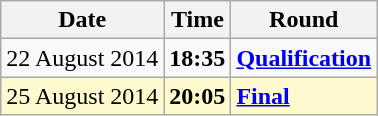<table class="wikitable">
<tr>
<th>Date</th>
<th>Time</th>
<th>Round</th>
</tr>
<tr>
<td>22 August 2014</td>
<td><strong>18:35</strong></td>
<td><strong><a href='#'>Qualification</a></strong></td>
</tr>
<tr style=background:lemonchiffon>
<td>25 August 2014</td>
<td><strong>20:05</strong></td>
<td><strong><a href='#'>Final</a></strong></td>
</tr>
</table>
